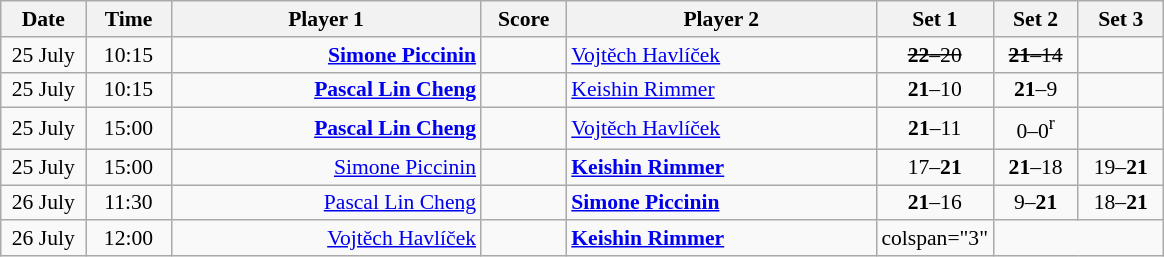<table class="wikitable" style="font-size:90%; text-align:center">
<tr>
<th width="50">Date</th>
<th width="50">Time</th>
<th width="200">Player 1</th>
<th width="50">Score</th>
<th width="200">Player 2</th>
<th width="50">Set 1</th>
<th width="50">Set 2</th>
<th width="50">Set 3</th>
</tr>
<tr>
<td>25 July</td>
<td>10:15</td>
<td align="right"><strong><a href='#'>Simone Piccinin</a> </strong></td>
<td><s></s></td>
<td align="left"> <a href='#'>Vojtěch Havlíček</a></td>
<td><s><strong>22</strong>–20</s></td>
<td><s><strong>21</strong>–14</s></td>
<td></td>
</tr>
<tr>
<td>25 July</td>
<td>10:15</td>
<td align="right"><strong><a href='#'>Pascal Lin Cheng</a> </strong></td>
<td></td>
<td align="left"> <a href='#'>Keishin Rimmer</a></td>
<td><strong>21</strong>–10</td>
<td><strong>21</strong>–9</td>
<td></td>
</tr>
<tr>
<td>25 July</td>
<td>15:00</td>
<td align="right"><strong><a href='#'>Pascal Lin Cheng</a> </strong></td>
<td></td>
<td align="left"> <a href='#'>Vojtěch Havlíček</a></td>
<td><strong>21</strong>–11</td>
<td>0–0<sup>r</sup></td>
<td></td>
</tr>
<tr>
<td>25 July</td>
<td>15:00</td>
<td align="right"><a href='#'>Simone Piccinin</a> </td>
<td></td>
<td align="left"><strong> <a href='#'>Keishin Rimmer</a></strong></td>
<td>17–<strong>21</strong></td>
<td><strong>21</strong>–18</td>
<td>19–<strong>21</strong></td>
</tr>
<tr>
<td>26 July</td>
<td>11:30</td>
<td align="right"><a href='#'>Pascal Lin Cheng</a> </td>
<td></td>
<td align="left"><strong> <a href='#'>Simone Piccinin</a></strong></td>
<td><strong>21</strong>–16</td>
<td>9–<strong>21</strong></td>
<td>18–<strong>21</strong></td>
</tr>
<tr>
<td>26 July</td>
<td>12:00</td>
<td align="right"><a href='#'>Vojtěch Havlíček</a> </td>
<td></td>
<td align="left"><strong> <a href='#'>Keishin Rimmer</a></strong></td>
<td>colspan="3" </td>
</tr>
</table>
